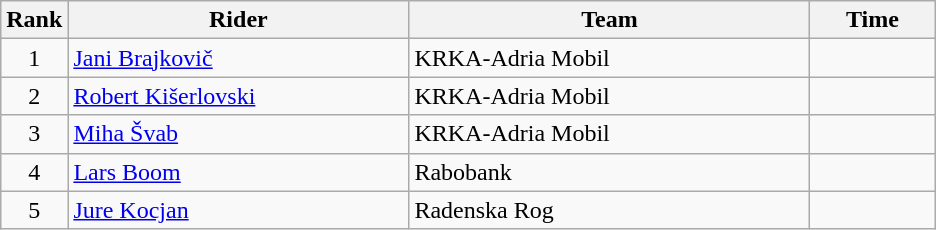<table class="wikitable">
<tr>
<th>Rank</th>
<th>Rider</th>
<th>Team</th>
<th>Time</th>
</tr>
<tr>
<td align=center>1</td>
<td width=220> <a href='#'>Jani Brajkovič</a> </td>
<td width=260>KRKA-Adria Mobil</td>
<td width=76 align=right></td>
</tr>
<tr>
<td align=center>2</td>
<td> <a href='#'>Robert Kišerlovski</a></td>
<td>KRKA-Adria Mobil</td>
<td align=right></td>
</tr>
<tr>
<td align=center>3</td>
<td> <a href='#'>Miha Švab</a></td>
<td>KRKA-Adria Mobil</td>
<td align=right></td>
</tr>
<tr>
<td align=center>4</td>
<td> <a href='#'>Lars Boom</a></td>
<td>Rabobank</td>
<td align=right></td>
</tr>
<tr>
<td align=center>5</td>
<td> <a href='#'>Jure Kocjan</a></td>
<td>Radenska Rog</td>
<td align=right></td>
</tr>
</table>
